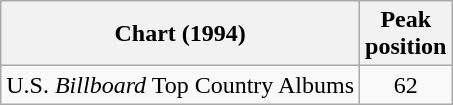<table class="wikitable">
<tr>
<th>Chart (1994)</th>
<th>Peak<br>position</th>
</tr>
<tr>
<td>U.S. <em>Billboard</em> Top Country Albums</td>
<td align="center">62</td>
</tr>
</table>
